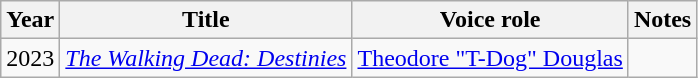<table class="wikitable">
<tr>
<th>Year</th>
<th>Title</th>
<th>Voice role</th>
<th class="unsortable">Notes</th>
</tr>
<tr>
<td>2023</td>
<td><em><a href='#'>The Walking Dead: Destinies</a></em></td>
<td><a href='#'>Theodore "T-Dog" Douglas</a></td>
<td></td>
</tr>
</table>
